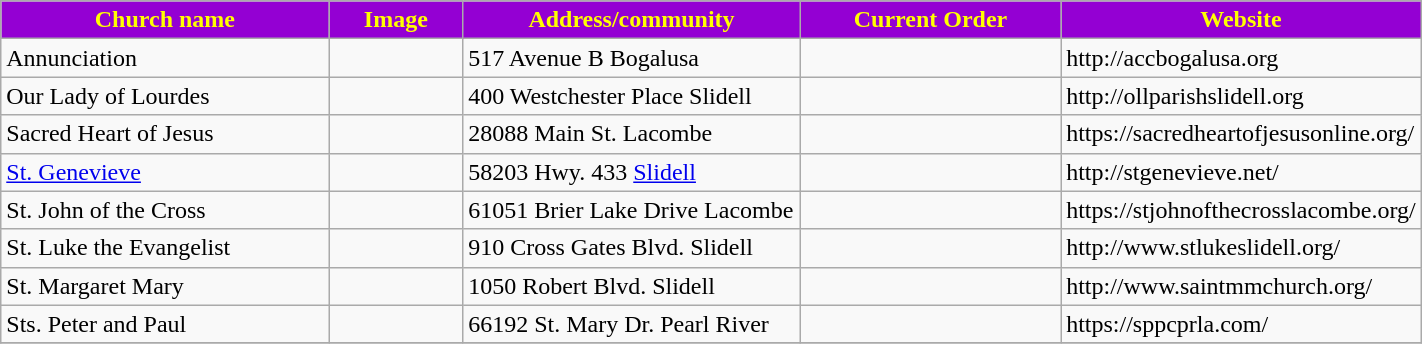<table class="wikitable sortable" style="width:75%">
<tr>
<th style="background:darkviolet; color:yellow;" width="25%"><strong>Church name</strong></th>
<th style="background:darkviolet; color:yellow;" width="10%"><strong>Image</strong></th>
<th style="background:darkviolet; color:yellow;" width="25%"><strong>Address/community</strong></th>
<th style="background:darkviolet; color:yellow;" width="20%"><strong>Current Order</strong></th>
<th style="background:darkviolet; color:yellow;" width="20%"><strong>Website</strong></th>
</tr>
<tr>
<td>Annunciation</td>
<td></td>
<td>517 Avenue B Bogalusa</td>
<td></td>
<td>http://accbogalusa.org</td>
</tr>
<tr>
<td>Our Lady of Lourdes</td>
<td></td>
<td>400 Westchester Place Slidell</td>
<td></td>
<td>http://ollparishslidell.org</td>
</tr>
<tr>
<td>Sacred Heart of Jesus</td>
<td></td>
<td>28088 Main St. Lacombe</td>
<td></td>
<td>https://sacredheartofjesusonline.org/</td>
</tr>
<tr>
<td><a href='#'>St. Genevieve</a></td>
<td></td>
<td>58203 Hwy. 433 <a href='#'>Slidell</a></td>
<td></td>
<td>http://stgenevieve.net/</td>
</tr>
<tr>
<td>St. John of the Cross</td>
<td></td>
<td>61051 Brier Lake Drive Lacombe</td>
<td></td>
<td>https://stjohnofthecrosslacombe.org/</td>
</tr>
<tr>
<td>St. Luke the Evangelist</td>
<td></td>
<td>910 Cross Gates Blvd. Slidell</td>
<td></td>
<td>http://www.stlukeslidell.org/</td>
</tr>
<tr>
<td>St. Margaret Mary</td>
<td></td>
<td>1050 Robert Blvd. Slidell</td>
<td></td>
<td>http://www.saintmmchurch.org/</td>
</tr>
<tr>
<td>Sts. Peter and Paul</td>
<td></td>
<td>66192 St. Mary Dr. Pearl River</td>
<td></td>
<td>https://sppcprla.com/</td>
</tr>
<tr>
</tr>
</table>
